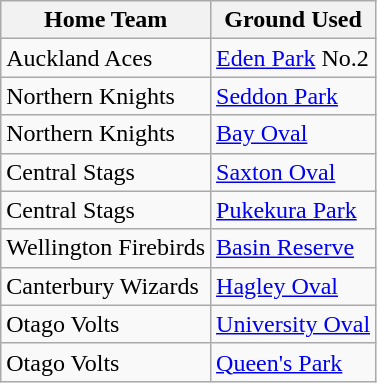<table class="wikitable">
<tr>
<th><strong>Home Team</strong></th>
<th><strong>Ground Used</strong></th>
</tr>
<tr>
<td>Auckland Aces</td>
<td><a href='#'>Eden Park</a> No.2</td>
</tr>
<tr>
<td>Northern Knights</td>
<td><a href='#'>Seddon Park</a></td>
</tr>
<tr>
<td>Northern Knights</td>
<td><a href='#'>Bay Oval</a></td>
</tr>
<tr>
<td>Central Stags</td>
<td><a href='#'>Saxton Oval</a></td>
</tr>
<tr>
<td>Central Stags</td>
<td><a href='#'>Pukekura Park</a></td>
</tr>
<tr>
<td>Wellington Firebirds</td>
<td><a href='#'>Basin Reserve</a></td>
</tr>
<tr>
<td>Canterbury Wizards</td>
<td><a href='#'>Hagley Oval</a></td>
</tr>
<tr>
<td>Otago Volts</td>
<td><a href='#'>University Oval</a></td>
</tr>
<tr>
<td>Otago Volts</td>
<td><a href='#'>Queen's Park</a></td>
</tr>
</table>
